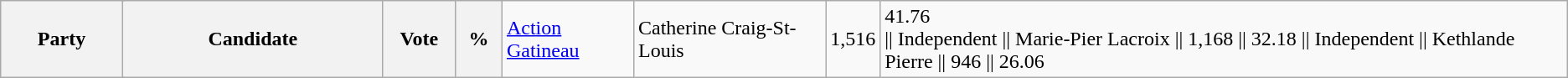<table class="wikitable">
<tr>
<th bgcolor="#DDDDFF" width="100px" colspan="2">Party</th>
<th bgcolor="#DDDDFF" width="200px">Candidate</th>
<th bgcolor="#DDDDFF" width="50px">Vote</th>
<th bgcolor="#DDDDFF" width="30px">%<br></th>
<td><a href='#'>Action Gatineau</a></td>
<td>Catherine Craig-St-Louis</td>
<td>1,516</td>
<td>41.76<br> || Independent || Marie-Pier Lacroix || 1,168 || 32.18
 || Independent || Kethlande Pierre || 946 || 26.06</td>
</tr>
</table>
